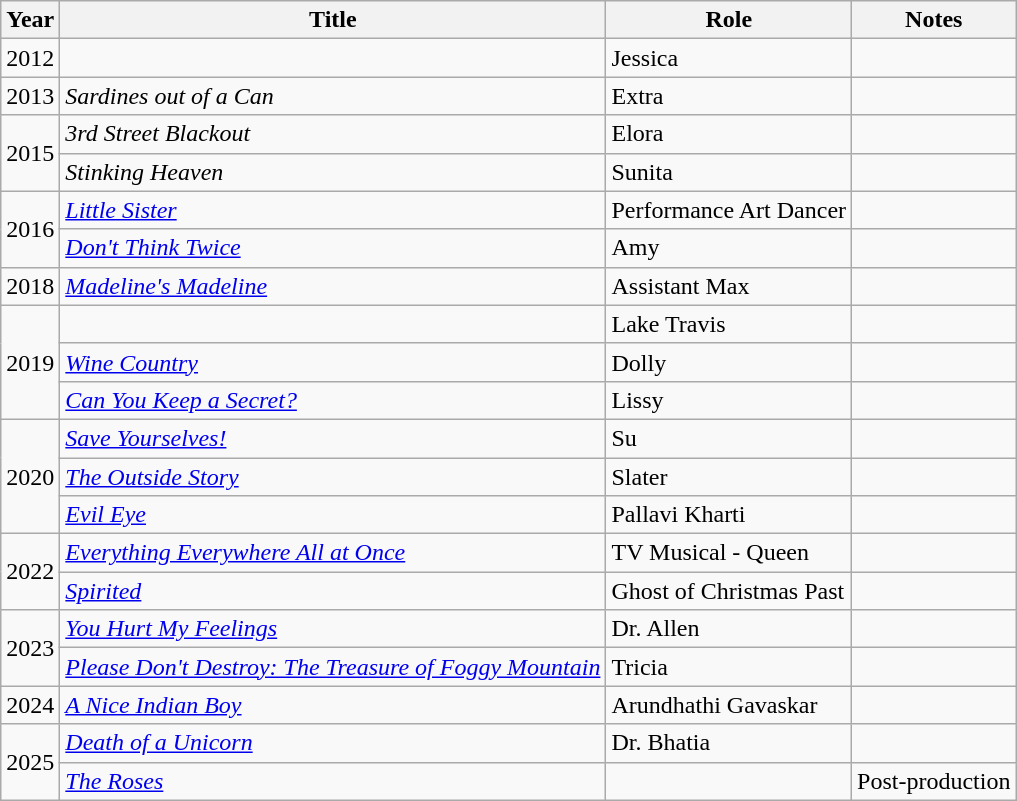<table class="wikitable sortable">
<tr>
<th>Year</th>
<th>Title</th>
<th>Role</th>
<th class="unsortable">Notes</th>
</tr>
<tr>
<td>2012</td>
<td><em></em></td>
<td>Jessica</td>
<td></td>
</tr>
<tr>
<td>2013</td>
<td><em>Sardines out of a Can</em></td>
<td>Extra</td>
<td></td>
</tr>
<tr>
<td rowspan="2">2015</td>
<td><em>3rd Street Blackout</em></td>
<td>Elora</td>
<td></td>
</tr>
<tr>
<td><em>Stinking Heaven</em></td>
<td>Sunita</td>
<td></td>
</tr>
<tr>
<td rowspan="2">2016</td>
<td><em><a href='#'>Little Sister</a></em></td>
<td>Performance Art Dancer</td>
<td></td>
</tr>
<tr>
<td><em><a href='#'>Don't Think Twice</a></em></td>
<td>Amy</td>
<td></td>
</tr>
<tr>
<td>2018</td>
<td><em><a href='#'>Madeline's Madeline</a></em></td>
<td>Assistant Max</td>
<td></td>
</tr>
<tr>
<td rowspan="3">2019</td>
<td><em></em></td>
<td>Lake Travis</td>
<td></td>
</tr>
<tr>
<td><em><a href='#'>Wine Country</a></em></td>
<td>Dolly</td>
<td></td>
</tr>
<tr>
<td><em><a href='#'>Can You Keep a Secret?</a></em></td>
<td>Lissy</td>
<td></td>
</tr>
<tr>
<td rowspan="3">2020</td>
<td><em><a href='#'>Save Yourselves!</a></em></td>
<td>Su</td>
<td></td>
</tr>
<tr>
<td><em><a href='#'>The Outside Story</a></em></td>
<td>Slater</td>
<td></td>
</tr>
<tr>
<td><em><a href='#'>Evil Eye</a></em></td>
<td>Pallavi Kharti</td>
<td></td>
</tr>
<tr>
<td rowspan="2">2022</td>
<td><em><a href='#'>Everything Everywhere All at Once</a></em></td>
<td>TV Musical - Queen</td>
<td></td>
</tr>
<tr>
<td><em><a href='#'>Spirited</a></em></td>
<td>Ghost of Christmas Past</td>
<td></td>
</tr>
<tr>
<td rowspan="2">2023</td>
<td><em><a href='#'>You Hurt My Feelings</a></em></td>
<td>Dr. Allen</td>
<td></td>
</tr>
<tr>
<td><em><a href='#'>Please Don't Destroy: The Treasure of Foggy Mountain</a></em></td>
<td>Tricia</td>
<td></td>
</tr>
<tr>
<td>2024</td>
<td><em><a href='#'>A Nice Indian Boy</a></em></td>
<td>Arundhathi Gavaskar</td>
<td></td>
</tr>
<tr>
<td rowspan="2">2025</td>
<td><em><a href='#'>Death of a Unicorn</a></em></td>
<td>Dr. Bhatia</td>
<td></td>
</tr>
<tr>
<td><em><a href='#'>The Roses</a></em></td>
<td></td>
<td>Post-production</td>
</tr>
</table>
